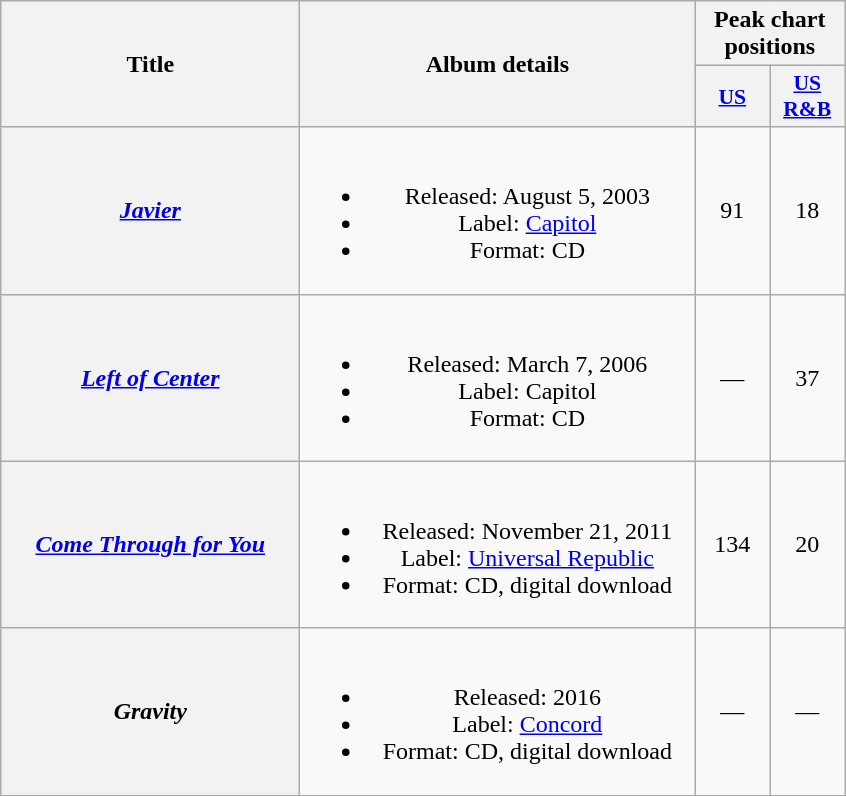<table class="wikitable plainrowheaders" style="text-align:center;">
<tr>
<th scope="col" rowspan="2" style="width:12em;">Title</th>
<th scope="col" rowspan="2" style="width:16em;">Album details</th>
<th scope="col" colspan="2">Peak chart positions</th>
</tr>
<tr>
<th scope="col" style="width:3em;font-size:90%;"><a href='#'>US</a></th>
<th scope="col" style="width:3em;font-size:90%;"><a href='#'>US<br>R&B</a></th>
</tr>
<tr>
<th scope="row"><em><a href='#'>Javier</a></em></th>
<td><br><ul><li>Released: August 5, 2003</li><li>Label: <a href='#'>Capitol</a></li><li>Format: CD</li></ul></td>
<td style="text-align:center;">91</td>
<td style="text-align:center;">18</td>
</tr>
<tr>
<th scope="row"><em><a href='#'>Left of Center</a></em></th>
<td><br><ul><li>Released: March 7, 2006</li><li>Label: Capitol</li><li>Format: CD</li></ul></td>
<td style="text-align:center;">—</td>
<td style="text-align:center;">37</td>
</tr>
<tr>
<th scope="row"><em><a href='#'>Come Through for You</a></em></th>
<td><br><ul><li>Released: November 21, 2011</li><li>Label: <a href='#'>Universal Republic</a></li><li>Format: CD, digital download</li></ul></td>
<td style="text-align:center;">134</td>
<td style="text-align:center;">20</td>
</tr>
<tr>
<th scope="row"><em>Gravity</em></th>
<td><br><ul><li>Released: 2016</li><li>Label: <a href='#'>Concord</a></li><li>Format: CD, digital download</li></ul></td>
<td style="text-align:center;">—</td>
<td style="text-align:center;">—</td>
</tr>
</table>
